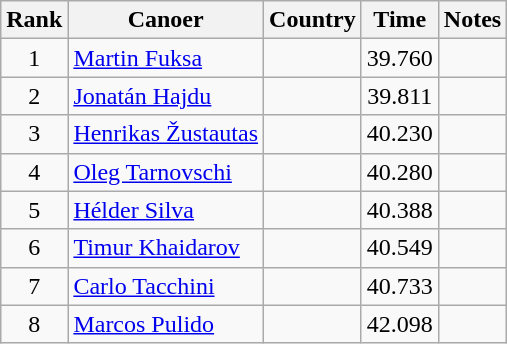<table class="wikitable" style="text-align:center;">
<tr>
<th>Rank</th>
<th>Canoer</th>
<th>Country</th>
<th>Time</th>
<th>Notes</th>
</tr>
<tr>
<td>1</td>
<td align="left"><a href='#'>Martin Fuksa</a></td>
<td align="left"></td>
<td>39.760</td>
<td></td>
</tr>
<tr>
<td>2</td>
<td align="left"><a href='#'>Jonatán Hajdu</a></td>
<td align="left"></td>
<td>39.811</td>
<td></td>
</tr>
<tr>
<td>3</td>
<td align="left"><a href='#'>Henrikas Žustautas</a></td>
<td align="left"></td>
<td>40.230</td>
<td></td>
</tr>
<tr>
<td>4</td>
<td align="left"><a href='#'>Oleg Tarnovschi</a></td>
<td align="left"></td>
<td>40.280</td>
<td></td>
</tr>
<tr>
<td>5</td>
<td align="left"><a href='#'>Hélder Silva</a></td>
<td align="left"></td>
<td>40.388</td>
<td></td>
</tr>
<tr>
<td>6</td>
<td align="left"><a href='#'>Timur Khaidarov</a></td>
<td align="left"></td>
<td>40.549</td>
<td></td>
</tr>
<tr>
<td>7</td>
<td align="left"><a href='#'>Carlo Tacchini</a></td>
<td align="left"></td>
<td>40.733</td>
<td></td>
</tr>
<tr>
<td>8</td>
<td align="left"><a href='#'>Marcos Pulido</a></td>
<td align="left"></td>
<td>42.098</td>
<td></td>
</tr>
</table>
